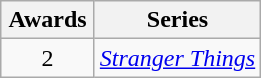<table class="wikitable" style="text-align:center;">
<tr>
<th scope="col" width="55">Awards</th>
<th scope="col" align="center">Series</th>
</tr>
<tr>
<td>2</td>
<td><em><a href='#'>Stranger Things</a></em></td>
</tr>
</table>
